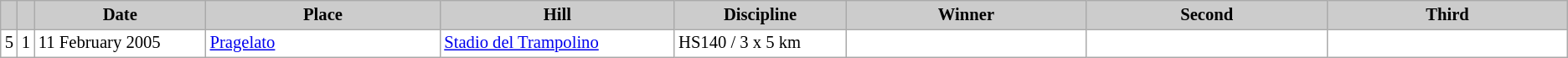<table class="wikitable plainrowheaders" style="background:#fff; font-size:86%; border:grey solid 1px; border-collapse:collapse;">
<tr style="background:#ccc; text-align:center;">
<th scope="col" style="background:#ccc; width=20 px;"></th>
<th scope="col" style="background:#ccc; width=30 px;"></th>
<th scope="col" style="background:#ccc; width:130px;">Date</th>
<th scope="col" style="background:#ccc; width:180px;">Place</th>
<th scope="col" style="background:#ccc; width:180px;">Hill</th>
<th scope="col" style="background:#ccc; width:130px;">Discipline</th>
<th scope="col" style="background:#ccc; width:185px;">Winner</th>
<th scope="col" style="background:#ccc; width:185px;">Second</th>
<th scope="col" style="background:#ccc; width:185px;">Third</th>
</tr>
<tr>
<td align=center>5</td>
<td align=center>1</td>
<td>11 February 2005</td>
<td> <a href='#'>Pragelato</a></td>
<td><a href='#'>Stadio del Trampolino</a></td>
<td>HS140 / 3 x 5 km</td>
<td></td>
<td></td>
<td></td>
</tr>
</table>
